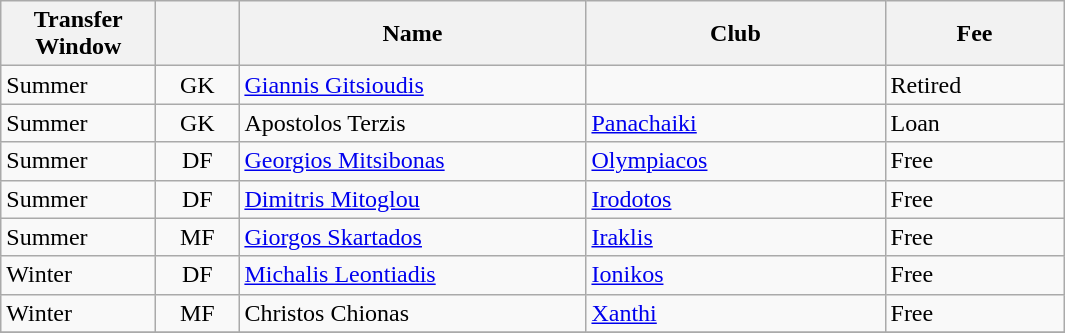<table class="wikitable plainrowheaders">
<tr>
<th scope="col" style="width:6em;">Transfer Window</th>
<th scope="col" style="width:3em;"></th>
<th scope="col" style="width:14em;">Name</th>
<th scope="col" style="width:12em;">Club</th>
<th scope="col" style="width:7em;">Fee</th>
</tr>
<tr>
<td>Summer</td>
<td align="center">GK</td>
<td> <a href='#'>Giannis Gitsioudis</a></td>
<td></td>
<td>Retired</td>
</tr>
<tr>
<td>Summer</td>
<td align="center">GK</td>
<td> Apostolos Terzis</td>
<td> <a href='#'>Panachaiki</a></td>
<td>Loan</td>
</tr>
<tr>
<td>Summer</td>
<td align="center">DF</td>
<td> <a href='#'>Georgios Mitsibonas</a></td>
<td> <a href='#'>Olympiacos</a></td>
<td>Free</td>
</tr>
<tr>
<td>Summer</td>
<td align="center">DF</td>
<td> <a href='#'>Dimitris Mitoglou</a></td>
<td> <a href='#'>Irodotos</a></td>
<td>Free</td>
</tr>
<tr>
<td>Summer</td>
<td align="center">MF</td>
<td> <a href='#'>Giorgos Skartados</a></td>
<td> <a href='#'>Iraklis</a></td>
<td>Free</td>
</tr>
<tr>
<td>Winter</td>
<td align="center">DF</td>
<td> <a href='#'>Michalis Leontiadis</a></td>
<td> <a href='#'>Ionikos</a></td>
<td>Free</td>
</tr>
<tr>
<td>Winter</td>
<td align="center">MF</td>
<td> Christos Chionas</td>
<td> <a href='#'>Xanthi</a></td>
<td>Free</td>
</tr>
<tr>
</tr>
</table>
